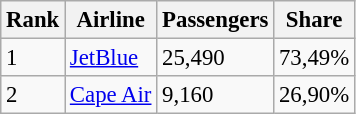<table class="wikitable sortable" style="font-size: 95%">
<tr>
<th>Rank</th>
<th>Airline</th>
<th>Passengers</th>
<th>Share</th>
</tr>
<tr>
<td>1</td>
<td><a href='#'>JetBlue</a></td>
<td>25,490</td>
<td>73,49%</td>
</tr>
<tr>
<td>2</td>
<td><a href='#'>Cape Air</a></td>
<td>9,160</td>
<td>26,90%</td>
</tr>
</table>
